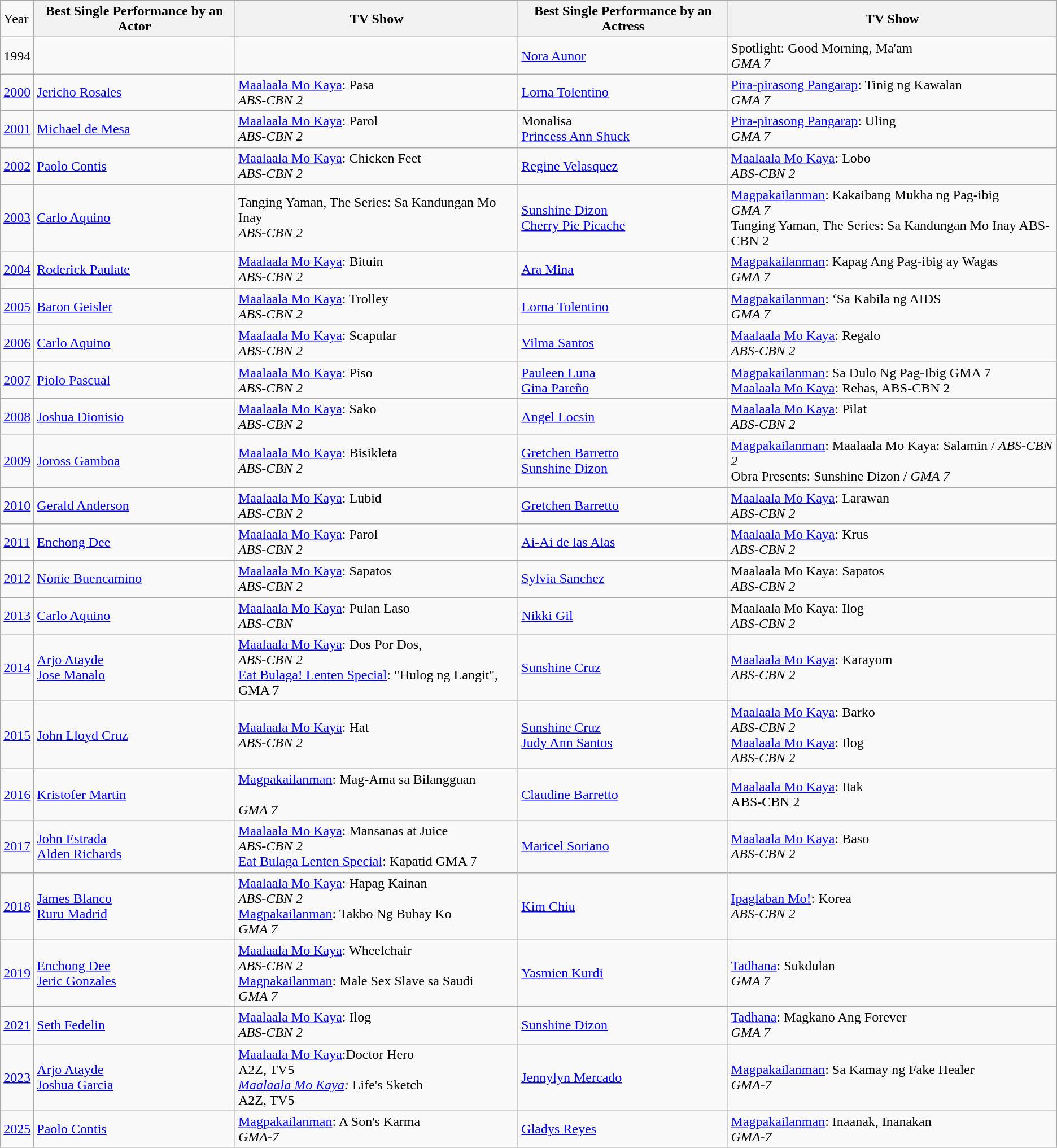<table border="2"cellpadding="3"cellspacing="0"style="border-collapse:collapse;margin:0auto;" class="wikitable">
<tr>
<td>Year</td>
<th>Best Single Performance by an Actor</th>
<th>TV Show</th>
<th>Best Single Performance by an Actress</th>
<th>TV Show</th>
</tr>
<tr>
<td>1994</td>
<td></td>
<td></td>
<td><a href='#'>Nora Aunor</a></td>
<td>Spotlight: Good Morning, Ma'am <br><em>GMA 7</em></td>
</tr>
<tr>
<td><a href='#'>2000</a></td>
<td><a href='#'>Jericho Rosales</a></td>
<td><a href='#'>Maalaala Mo Kaya</a>: Pasa <br><em>ABS-CBN 2</em></td>
<td><a href='#'>Lorna Tolentino</a></td>
<td><a href='#'>Pira-pirasong Pangarap</a>: Tinig ng Kawalan <br><em>GMA 7</em></td>
</tr>
<tr>
<td><a href='#'>2001</a></td>
<td><a href='#'>Michael de Mesa</a></td>
<td><a href='#'>Maalaala Mo Kaya</a>: Parol<br><em>ABS-CBN 2</em></td>
<td>Monalisa <br> <a href='#'>Princess Ann Shuck</a></td>
<td><a href='#'>Pira-pirasong Pangarap</a>: Uling <br><em>GMA 7</em></td>
</tr>
<tr>
<td><a href='#'>2002</a></td>
<td><a href='#'>Paolo Contis</a></td>
<td><a href='#'>Maalaala Mo Kaya</a>: Chicken Feet<br><em>ABS-CBN 2</em></td>
<td><a href='#'>Regine Velasquez</a></td>
<td><a href='#'>Maalaala Mo Kaya</a>: Lobo <br><em>ABS-CBN 2</em></td>
</tr>
<tr>
<td><a href='#'>2003</a></td>
<td><a href='#'>Carlo Aquino</a></td>
<td>Tanging Yaman, The Series: Sa Kandungan Mo Inay<br><em>ABS-CBN 2</em></td>
<td><a href='#'>Sunshine Dizon</a><br><a href='#'>Cherry Pie Picache</a></td>
<td><a href='#'>Magpakailanman</a>: Kakaibang Mukha ng Pag-ibig<br><em>GMA 7</em> <br>Tanging Yaman, The Series: Sa Kandungan Mo Inay
ABS-CBN 2</td>
</tr>
<tr>
<td><a href='#'>2004</a></td>
<td><a href='#'>Roderick Paulate</a></td>
<td><a href='#'>Maalaala Mo Kaya</a>: Bituin<br> <em>ABS-CBN 2</em></td>
<td><a href='#'>Ara Mina</a></td>
<td><a href='#'>Magpakailanman</a>: Kapag Ang Pag-ibig ay Wagas<br><em>GMA 7</em></td>
</tr>
<tr>
<td><a href='#'>2005</a></td>
<td><a href='#'>Baron Geisler</a></td>
<td><a href='#'>Maalaala Mo Kaya</a>: Trolley <br><em>ABS-CBN 2</em></td>
<td><a href='#'>Lorna Tolentino</a></td>
<td><a href='#'>Magpakailanman</a>: ‘Sa Kabila ng AIDS<br><em>GMA 7</em></td>
</tr>
<tr>
<td><a href='#'>2006</a></td>
<td><a href='#'>Carlo Aquino</a></td>
<td><a href='#'>Maalaala Mo Kaya</a>: Scapular <br><em>ABS-CBN 2</em></td>
<td><a href='#'>Vilma Santos</a></td>
<td><a href='#'>Maalaala Mo Kaya</a>: Regalo <br><em>ABS-CBN 2</em></td>
</tr>
<tr>
<td><a href='#'>2007</a></td>
<td><a href='#'>Piolo Pascual</a></td>
<td><a href='#'>Maalaala Mo Kaya</a>: Piso <br><em>ABS-CBN 2</em></td>
<td><a href='#'>Pauleen Luna </a><br><a href='#'>Gina Pareño</a></td>
<td><a href='#'>Magpakailanman</a>: Sa Dulo Ng Pag-Ibig GMA 7 <br><a href='#'>Maalaala Mo Kaya</a>: Rehas, ABS-CBN 2</td>
</tr>
<tr>
<td><a href='#'>2008</a></td>
<td><a href='#'>Joshua Dionisio</a></td>
<td><a href='#'>Maalaala Mo Kaya</a>: Sako <br><em>ABS-CBN 2</em></td>
<td><a href='#'>Angel Locsin</a></td>
<td><a href='#'>Maalaala Mo Kaya</a>: Pilat<br><em>ABS-CBN 2</em></td>
</tr>
<tr>
<td><a href='#'>2009</a></td>
<td><a href='#'>Joross Gamboa</a></td>
<td><a href='#'>Maalaala Mo Kaya</a>: Bisikleta <br><em>ABS-CBN 2</em></td>
<td><a href='#'>Gretchen Barretto</a><br><a href='#'>Sunshine Dizon</a></td>
<td><a href='#'>Magpakailanman</a>: Maalaala Mo Kaya: Salamin / <em>ABS-CBN 2</em> <br>Obra Presents: Sunshine Dizon / <em>GMA 7</em></td>
</tr>
<tr>
<td><a href='#'>2010</a></td>
<td><a href='#'>Gerald Anderson</a></td>
<td><a href='#'>Maalaala Mo Kaya</a>: Lubid <br><em>ABS-CBN 2</em></td>
<td><a href='#'>Gretchen Barretto</a></td>
<td><a href='#'>Maalaala Mo Kaya</a>: Larawan <br><em>ABS-CBN 2</em></td>
</tr>
<tr>
<td><a href='#'>2011</a></td>
<td><a href='#'>Enchong Dee</a></td>
<td><a href='#'>Maalaala Mo Kaya</a>: Parol <br><em>ABS-CBN 2</em></td>
<td><a href='#'>Ai-Ai de las Alas</a></td>
<td><a href='#'>Maalaala Mo Kaya</a>: Krus<br><em>ABS-CBN 2</em></td>
</tr>
<tr>
<td><a href='#'>2012</a></td>
<td><a href='#'>Nonie Buencamino</a></td>
<td><a href='#'>Maalaala Mo Kaya</a>: Sapatos <br><em>ABS-CBN 2</em></td>
<td><a href='#'>Sylvia Sanchez</a></td>
<td>Maalaala Mo Kaya: Sapatos <br><em>ABS-CBN 2</em></td>
</tr>
<tr>
<td><a href='#'>2013</a></td>
<td><a href='#'>Carlo Aquino</a></td>
<td><a href='#'>Maalaala Mo Kaya</a>: Pulan Laso<br><em>ABS-CBN</em></td>
<td><a href='#'>Nikki Gil</a></td>
<td>Maalaala Mo Kaya: Ilog <br><em>ABS-CBN 2</em></td>
</tr>
<tr>
<td><a href='#'>2014</a></td>
<td><a href='#'>Arjo Atayde</a><br><a href='#'>Jose Manalo</a></td>
<td><a href='#'>Maalaala Mo Kaya</a>: Dos Por Dos,<br><em>ABS-CBN 2</em> <br><a href='#'>Eat Bulaga! Lenten Special</a>: "Hulog ng Langit", GMA 7</td>
<td><a href='#'>Sunshine Cruz</a></td>
<td><a href='#'>Maalaala Mo Kaya</a>: Karayom<br><em>ABS-CBN 2</em></td>
</tr>
<tr>
<td><a href='#'>2015</a></td>
<td><a href='#'>John Lloyd Cruz</a></td>
<td><a href='#'>Maalaala Mo Kaya</a>: Hat<br><em>ABS-CBN 2</em></td>
<td><a href='#'>Sunshine Cruz</a><br><a href='#'>Judy Ann Santos</a></td>
<td><a href='#'>Maalaala Mo Kaya</a>: Barko<br><em>ABS-CBN 2</em><br><a href='#'>Maalaala Mo Kaya</a>: Ilog<br><em>ABS-CBN 2</em></td>
</tr>
<tr>
<td><a href='#'>2016</a></td>
<td><a href='#'>Kristofer Martin</a></td>
<td><a href='#'>Magpakailanman</a>: Mag-Ama sa Bilangguan<br><br><em>GMA 7</em></td>
<td><a href='#'>Claudine Barretto</a></td>
<td><a href='#'>Maalaala Mo Kaya</a>: Itak <br>ABS-CBN 2</td>
</tr>
<tr>
<td><a href='#'>2017</a></td>
<td><a href='#'>John Estrada</a><br><a href='#'>Alden Richards</a></td>
<td><a href='#'>Maalaala Mo Kaya</a>: Mansanas at Juice<br><em>ABS-CBN 2</em><br><a href='#'>Eat Bulaga Lenten Special</a>: Kapatid GMA 7</td>
<td><a href='#'>Maricel Soriano</a></td>
<td><a href='#'>Maalaala Mo Kaya</a>: Baso<br><em>ABS-CBN 2</em></td>
</tr>
<tr>
<td><a href='#'>2018</a></td>
<td><a href='#'>James Blanco</a><br><a href='#'>Ruru Madrid</a></td>
<td><a href='#'>Maalaala Mo Kaya</a>: Hapag Kainan<br><em>ABS-CBN 2</em><br><a href='#'>Magpakailanman</a>: Takbo Ng Buhay Ko<br><em>GMA 7</em></td>
<td><a href='#'>Kim Chiu</a></td>
<td><a href='#'>Ipaglaban Mo!</a>: Korea <br><em>ABS-CBN 2</em></td>
</tr>
<tr>
<td><a href='#'>2019</a></td>
<td><a href='#'>Enchong Dee</a><br><a href='#'>Jeric Gonzales</a></td>
<td><a href='#'>Maalaala Mo Kaya</a>: Wheelchair<br><em>ABS-CBN 2</em><br><a href='#'>Magpakailanman</a>: Male Sex Slave sa Saudi<br><em>GMA 7</em></td>
<td><a href='#'>Yasmien Kurdi</a></td>
<td><a href='#'>Tadhana</a>: Sukdulan<br><em>GMA 7</em></td>
</tr>
<tr>
<td><a href='#'>2021</a></td>
<td><a href='#'>Seth Fedelin</a></td>
<td><a href='#'>Maalaala Mo Kaya</a>: Ilog<br><em>ABS-CBN 2</em></td>
<td><a href='#'>Sunshine Dizon</a></td>
<td><a href='#'>Tadhana</a>: Magkano Ang Forever<br><em>GMA 7</em></td>
</tr>
<tr>
<td><a href='#'>2023</a></td>
<td><a href='#'>Arjo Atayde</a><br><a href='#'>Joshua Garcia</a></td>
<td><a href='#'>Maalaala Mo Kaya</a>:Doctor Hero<br>A2Z, TV5<br><em><a href='#'>Maalaala Mo Kaya</a>:</em> Life's Sketch<br>A2Z, TV5</td>
<td><a href='#'>Jennylyn Mercado</a></td>
<td><a href='#'>Magpakailanman</a>: Sa Kamay ng Fake Healer<br><em>GMA-7</em></td>
</tr>
<tr>
<td><a href='#'>2025</a></td>
<td><a href='#'>Paolo Contis</a></td>
<td><a href='#'>Magpakailanman</a>: A Son's Karma<br><em>GMA-7</em></td>
<td><a href='#'>Gladys Reyes</a></td>
<td><a href='#'>Magpakailanman</a>: Inaanak, Inanakan<br><em>GMA-7</em></td>
</tr>
</table>
